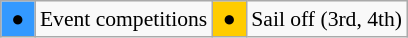<table class="wikitable" style="margin:0.5em auto; font-size:90%;position:relative;">
<tr>
<td bgcolor=#3399ff align=center> ● </td>
<td>Event competitions</td>
<td bgcolor=#ffcc00 align=center> ● </td>
<td>Sail off (3rd, 4th)</td>
</tr>
</table>
